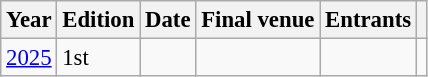<table class="wikitable defaultcenter col3left col4left" style="font-size:95%">
<tr>
<th>Year</th>
<th>Edition</th>
<th>Date</th>
<th>Final venue</th>
<th>Entrants</th>
<th></th>
</tr>
<tr>
<td><a href='#'>2025</a></td>
<td>1st</td>
<td></td>
<td></td>
<td></td>
<td></td>
</tr>
</table>
